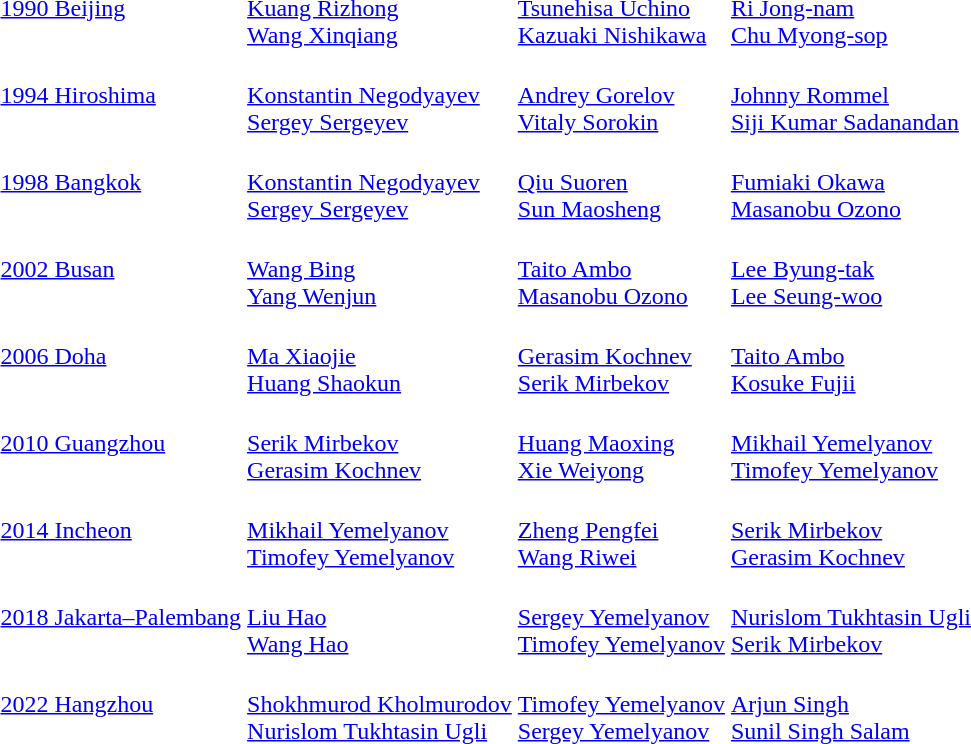<table>
<tr>
<td><a href='#'>1990 Beijing</a></td>
<td><br><a href='#'>Kuang Rizhong</a><br><a href='#'>Wang Xinqiang</a></td>
<td><br><a href='#'>Tsunehisa Uchino</a><br><a href='#'>Kazuaki Nishikawa</a></td>
<td><br><a href='#'>Ri Jong-nam</a><br><a href='#'>Chu Myong-sop</a></td>
</tr>
<tr>
<td><a href='#'>1994 Hiroshima</a></td>
<td><br><a href='#'>Konstantin Negodyayev</a><br><a href='#'>Sergey Sergeyev</a></td>
<td><br><a href='#'>Andrey Gorelov</a><br><a href='#'>Vitaly Sorokin</a></td>
<td><br><a href='#'>Johnny Rommel</a><br><a href='#'>Siji Kumar Sadanandan</a></td>
</tr>
<tr>
<td><a href='#'>1998 Bangkok</a></td>
<td><br><a href='#'>Konstantin Negodyayev</a><br><a href='#'>Sergey Sergeyev</a></td>
<td><br><a href='#'>Qiu Suoren</a><br><a href='#'>Sun Maosheng</a></td>
<td><br><a href='#'>Fumiaki Okawa</a><br><a href='#'>Masanobu Ozono</a></td>
</tr>
<tr>
<td><a href='#'>2002 Busan</a></td>
<td><br><a href='#'>Wang Bing</a><br><a href='#'>Yang Wenjun</a></td>
<td><br><a href='#'>Taito Ambo</a><br><a href='#'>Masanobu Ozono</a></td>
<td><br><a href='#'>Lee Byung-tak</a><br><a href='#'>Lee Seung-woo</a></td>
</tr>
<tr>
<td><a href='#'>2006 Doha</a></td>
<td><br><a href='#'>Ma Xiaojie</a><br><a href='#'>Huang Shaokun</a></td>
<td><br><a href='#'>Gerasim Kochnev</a><br><a href='#'>Serik Mirbekov</a></td>
<td><br><a href='#'>Taito Ambo</a><br><a href='#'>Kosuke Fujii</a></td>
</tr>
<tr>
<td><a href='#'>2010 Guangzhou</a></td>
<td><br><a href='#'>Serik Mirbekov</a><br><a href='#'>Gerasim Kochnev</a></td>
<td><br><a href='#'>Huang Maoxing</a><br><a href='#'>Xie Weiyong</a></td>
<td><br><a href='#'>Mikhail Yemelyanov</a><br><a href='#'>Timofey Yemelyanov</a></td>
</tr>
<tr>
<td><a href='#'>2014 Incheon</a></td>
<td><br><a href='#'>Mikhail Yemelyanov</a><br><a href='#'>Timofey Yemelyanov</a></td>
<td><br><a href='#'>Zheng Pengfei</a><br><a href='#'>Wang Riwei</a></td>
<td><br><a href='#'>Serik Mirbekov</a><br><a href='#'>Gerasim Kochnev</a></td>
</tr>
<tr>
<td><a href='#'>2018 Jakarta–Palembang</a></td>
<td><br><a href='#'>Liu Hao</a><br><a href='#'>Wang Hao</a></td>
<td><br><a href='#'>Sergey Yemelyanov</a><br><a href='#'>Timofey Yemelyanov</a></td>
<td><br><a href='#'>Nurislom Tukhtasin Ugli</a><br><a href='#'>Serik Mirbekov</a></td>
</tr>
<tr>
<td><a href='#'>2022 Hangzhou</a></td>
<td><br><a href='#'>Shokhmurod Kholmurodov</a><br><a href='#'>Nurislom Tukhtasin Ugli</a></td>
<td><br><a href='#'>Timofey Yemelyanov</a><br><a href='#'>Sergey Yemelyanov</a></td>
<td><br><a href='#'>Arjun Singh</a><br><a href='#'>Sunil Singh Salam</a></td>
</tr>
</table>
